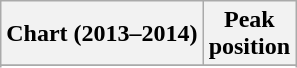<table class="wikitable sortable">
<tr>
<th align="left">Chart (2013–2014)</th>
<th align="center">Peak<br>position</th>
</tr>
<tr>
</tr>
<tr>
</tr>
<tr>
</tr>
</table>
